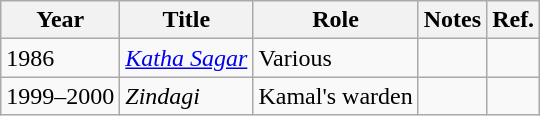<table class="wikitable sortable">
<tr>
<th>Year</th>
<th>Title</th>
<th>Role</th>
<th class="unsortable">Notes</th>
<th class="unsortable">Ref.</th>
</tr>
<tr>
<td>1986</td>
<td><em><a href='#'>Katha Sagar</a></em></td>
<td>Various</td>
<td></td>
<td></td>
</tr>
<tr>
<td>1999–2000</td>
<td><em>Zindagi</em></td>
<td>Kamal's warden</td>
<td></td>
<td></td>
</tr>
</table>
